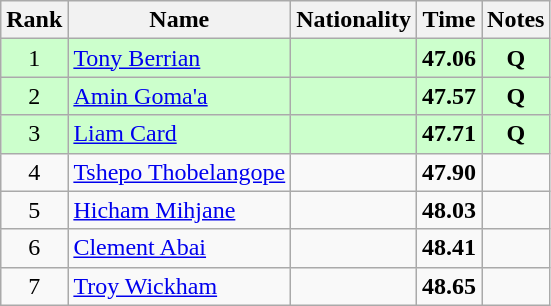<table class="wikitable sortable" style="text-align:center">
<tr>
<th>Rank</th>
<th>Name</th>
<th>Nationality</th>
<th>Time</th>
<th>Notes</th>
</tr>
<tr bgcolor=ccffcc>
<td>1</td>
<td align=left><a href='#'>Tony Berrian</a></td>
<td align=left></td>
<td><strong>47.06</strong></td>
<td><strong>Q</strong></td>
</tr>
<tr bgcolor=ccffcc>
<td>2</td>
<td align=left><a href='#'>Amin Goma'a</a></td>
<td align=left></td>
<td><strong>47.57</strong></td>
<td><strong>Q</strong></td>
</tr>
<tr bgcolor=ccffcc>
<td>3</td>
<td align=left><a href='#'>Liam Card</a></td>
<td align=left></td>
<td><strong>47.71</strong></td>
<td><strong>Q</strong></td>
</tr>
<tr>
<td>4</td>
<td align=left><a href='#'>Tshepo Thobelangope</a></td>
<td align=left></td>
<td><strong>47.90</strong></td>
<td></td>
</tr>
<tr>
<td>5</td>
<td align=left><a href='#'>Hicham Mihjane</a></td>
<td align=left></td>
<td><strong>48.03</strong></td>
<td></td>
</tr>
<tr>
<td>6</td>
<td align=left><a href='#'>Clement Abai</a></td>
<td align=left></td>
<td><strong>48.41</strong></td>
<td></td>
</tr>
<tr>
<td>7</td>
<td align=left><a href='#'>Troy Wickham</a></td>
<td align=left></td>
<td><strong>48.65</strong></td>
<td></td>
</tr>
</table>
